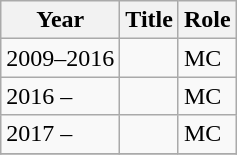<table class="wikitable">
<tr>
<th>Year</th>
<th>Title</th>
<th>Role</th>
</tr>
<tr>
<td>2009–2016</td>
<td></td>
<td>MC</td>
</tr>
<tr>
<td>2016 –</td>
<td></td>
<td>MC</td>
</tr>
<tr>
<td>2017 –</td>
<td></td>
<td>MC</td>
</tr>
<tr>
</tr>
</table>
